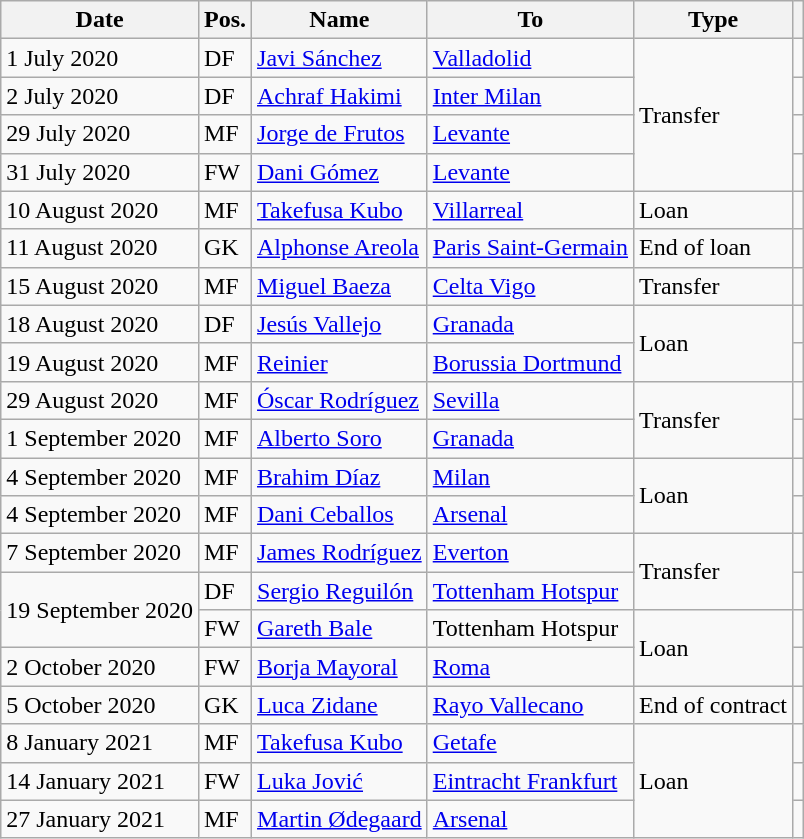<table class="wikitable">
<tr>
<th>Date</th>
<th>Pos.</th>
<th>Name</th>
<th>To</th>
<th>Type</th>
<th></th>
</tr>
<tr>
<td>1 July 2020</td>
<td>DF</td>
<td> <a href='#'>Javi Sánchez</a></td>
<td><a href='#'>Valladolid</a></td>
<td rowspan=4>Transfer</td>
<td></td>
</tr>
<tr>
<td>2 July 2020</td>
<td>DF</td>
<td> <a href='#'>Achraf Hakimi</a></td>
<td> <a href='#'>Inter Milan</a></td>
<td></td>
</tr>
<tr>
<td>29 July 2020</td>
<td>MF</td>
<td> <a href='#'>Jorge de Frutos</a></td>
<td><a href='#'>Levante</a></td>
<td></td>
</tr>
<tr>
<td>31 July 2020</td>
<td>FW</td>
<td> <a href='#'>Dani Gómez</a></td>
<td><a href='#'>Levante</a></td>
<td></td>
</tr>
<tr>
<td>10 August 2020</td>
<td>MF</td>
<td> <a href='#'>Takefusa Kubo</a></td>
<td><a href='#'>Villarreal</a></td>
<td>Loan</td>
<td></td>
</tr>
<tr>
<td>11 August 2020</td>
<td>GK</td>
<td> <a href='#'>Alphonse Areola</a></td>
<td> <a href='#'>Paris Saint-Germain</a></td>
<td>End of loan</td>
<td></td>
</tr>
<tr>
<td>15 August 2020</td>
<td>MF</td>
<td> <a href='#'>Miguel Baeza</a></td>
<td><a href='#'>Celta Vigo</a></td>
<td>Transfer</td>
<td></td>
</tr>
<tr>
<td>18 August 2020</td>
<td>DF</td>
<td> <a href='#'>Jesús Vallejo</a></td>
<td><a href='#'>Granada</a></td>
<td rowspan=2>Loan</td>
<td></td>
</tr>
<tr>
<td>19 August 2020</td>
<td>MF</td>
<td> <a href='#'>Reinier</a></td>
<td> <a href='#'>Borussia Dortmund</a></td>
<td></td>
</tr>
<tr>
<td>29 August 2020</td>
<td>MF</td>
<td> <a href='#'>Óscar Rodríguez</a></td>
<td><a href='#'>Sevilla</a></td>
<td rowspan=2>Transfer</td>
<td></td>
</tr>
<tr>
<td>1 September 2020</td>
<td>MF</td>
<td> <a href='#'>Alberto Soro</a></td>
<td><a href='#'>Granada</a></td>
<td></td>
</tr>
<tr>
<td>4 September 2020</td>
<td>MF</td>
<td> <a href='#'>Brahim Díaz</a></td>
<td> <a href='#'>Milan</a></td>
<td rowspan=2>Loan</td>
<td></td>
</tr>
<tr>
<td>4 September 2020</td>
<td>MF</td>
<td> <a href='#'>Dani Ceballos</a></td>
<td> <a href='#'>Arsenal</a></td>
<td></td>
</tr>
<tr>
<td>7 September 2020</td>
<td>MF</td>
<td> <a href='#'>James Rodríguez</a></td>
<td> <a href='#'>Everton</a></td>
<td rowspan=2>Transfer</td>
<td></td>
</tr>
<tr>
<td rowspan=2>19 September 2020</td>
<td>DF</td>
<td> <a href='#'>Sergio Reguilón</a></td>
<td> <a href='#'>Tottenham Hotspur</a></td>
<td></td>
</tr>
<tr>
<td>FW</td>
<td> <a href='#'>Gareth Bale</a></td>
<td> Tottenham Hotspur</td>
<td rowspan=2>Loan</td>
<td></td>
</tr>
<tr>
<td>2 October 2020</td>
<td>FW</td>
<td> <a href='#'>Borja Mayoral</a></td>
<td> <a href='#'>Roma</a></td>
<td></td>
</tr>
<tr>
<td>5 October 2020</td>
<td>GK</td>
<td> <a href='#'>Luca Zidane</a></td>
<td><a href='#'>Rayo Vallecano</a></td>
<td>End of contract</td>
<td></td>
</tr>
<tr>
<td>8 January 2021</td>
<td>MF</td>
<td> <a href='#'>Takefusa Kubo</a></td>
<td><a href='#'>Getafe</a></td>
<td rowspan=3>Loan</td>
<td></td>
</tr>
<tr>
<td>14 January 2021</td>
<td>FW</td>
<td> <a href='#'>Luka Jović</a></td>
<td> <a href='#'>Eintracht Frankfurt</a></td>
<td></td>
</tr>
<tr>
<td>27 January 2021</td>
<td>MF</td>
<td> <a href='#'>Martin Ødegaard</a></td>
<td> <a href='#'>Arsenal</a></td>
<td></td>
</tr>
</table>
